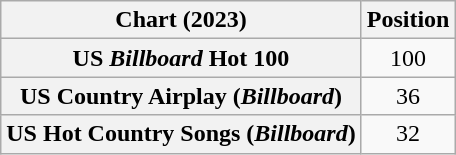<table class="wikitable sortable plainrowheaders" style="text-align:center">
<tr>
<th scope="col">Chart (2023)</th>
<th scope="col">Position</th>
</tr>
<tr>
<th scope="row">US <em>Billboard</em> Hot 100</th>
<td>100</td>
</tr>
<tr>
<th scope="row">US Country Airplay (<em>Billboard</em>)</th>
<td>36</td>
</tr>
<tr>
<th scope="row">US Hot Country Songs (<em>Billboard</em>)</th>
<td>32</td>
</tr>
</table>
